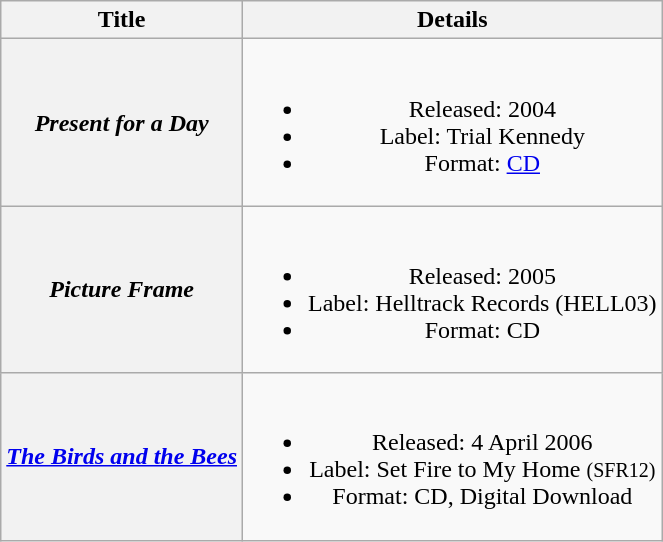<table class="wikitable plainrowheaders" style="text-align:center;" border="1">
<tr>
<th>Title</th>
<th>Details</th>
</tr>
<tr>
<th scope="row"><em>Present for a Day</em></th>
<td><br><ul><li>Released: 2004</li><li>Label: Trial Kennedy</li><li>Format: <a href='#'>CD</a></li></ul></td>
</tr>
<tr>
<th scope="row"><em>Picture Frame</em></th>
<td><br><ul><li>Released: 2005</li><li>Label: Helltrack Records (HELL03)</li><li>Format: CD</li></ul></td>
</tr>
<tr>
<th scope="row"><em><a href='#'>The Birds and the Bees</a></em> <br> </th>
<td><br><ul><li>Released: 4 April 2006</li><li>Label: Set Fire to My Home <small>(SFR12)</small></li><li>Format: CD, Digital Download</li></ul></td>
</tr>
</table>
